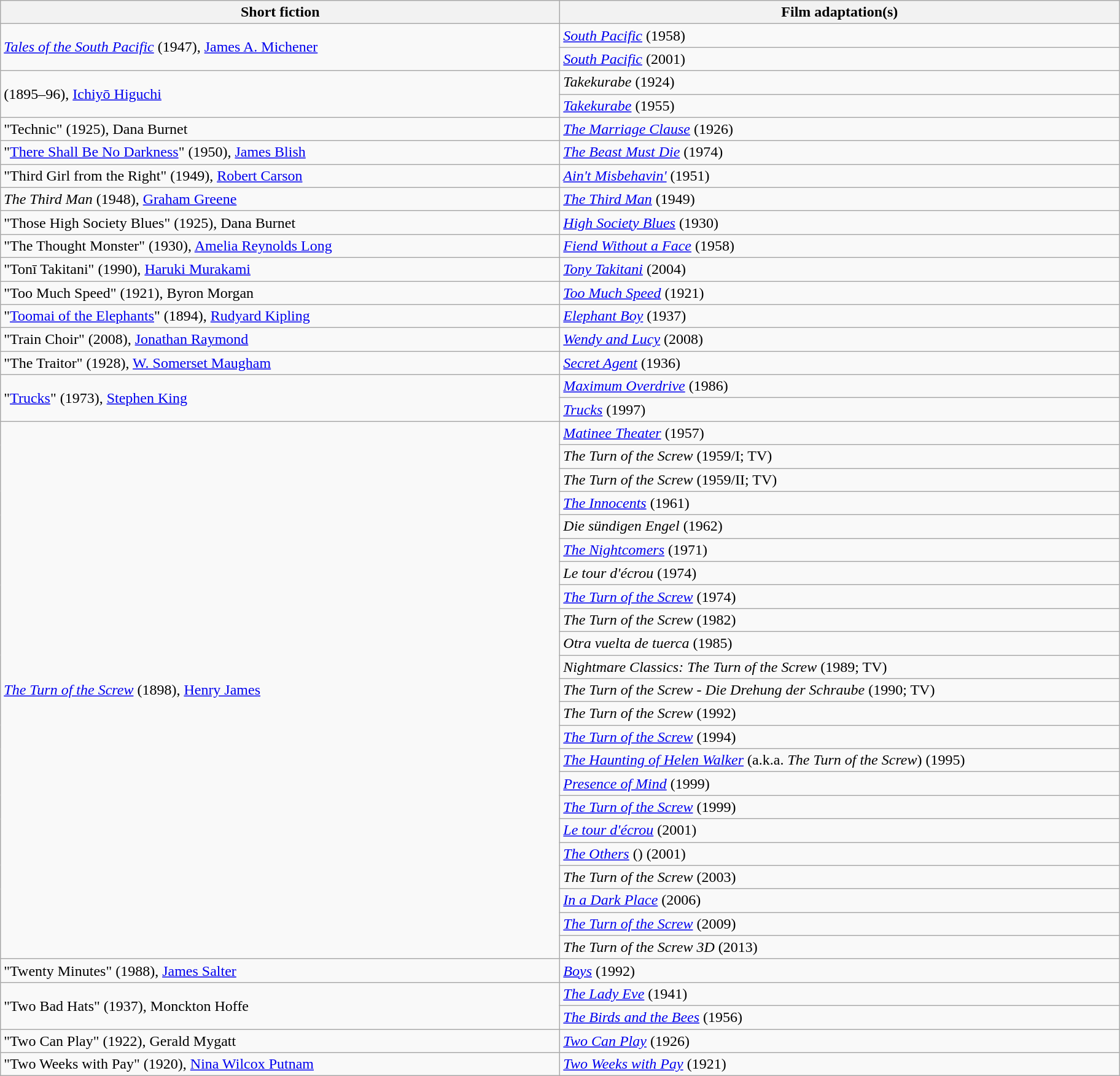<table class="wikitable">
<tr>
<th width="600">Short fiction</th>
<th width="600">Film adaptation(s)</th>
</tr>
<tr>
<td rowspan="2"><em><a href='#'>Tales of the South Pacific</a></em> (1947), <a href='#'>James A. Michener</a></td>
<td><em><a href='#'>South Pacific</a></em> (1958)</td>
</tr>
<tr>
<td><em><a href='#'>South Pacific</a></em> (2001)</td>
</tr>
<tr>
<td rowspan="2"> (1895–96), <a href='#'>Ichiyō Higuchi</a></td>
<td><em>Takekurabe</em> (1924)</td>
</tr>
<tr>
<td><em><a href='#'>Takekurabe</a></em> (1955)</td>
</tr>
<tr>
<td>"Technic" (1925), Dana Burnet</td>
<td><em><a href='#'>The Marriage Clause</a></em> (1926)</td>
</tr>
<tr>
<td>"<a href='#'>There Shall Be No Darkness</a>" (1950), <a href='#'>James Blish</a></td>
<td><em><a href='#'>The Beast Must Die</a></em> (1974)</td>
</tr>
<tr>
<td>"Third Girl from the Right" (1949), <a href='#'>Robert Carson</a></td>
<td><em><a href='#'>Ain't Misbehavin'</a></em> (1951)</td>
</tr>
<tr>
<td><em>The Third Man</em> (1948), <a href='#'>Graham Greene</a></td>
<td><em><a href='#'>The Third Man</a></em> (1949)</td>
</tr>
<tr>
<td>"Those High Society Blues" (1925), Dana Burnet</td>
<td><em><a href='#'>High Society Blues</a></em> (1930)</td>
</tr>
<tr>
<td>"The Thought Monster" (1930), <a href='#'>Amelia Reynolds Long</a></td>
<td><em><a href='#'>Fiend Without a Face</a></em> (1958)</td>
</tr>
<tr>
<td>"Tonī Takitani" (1990), <a href='#'>Haruki Murakami</a></td>
<td><em><a href='#'>Tony Takitani</a></em> (2004)</td>
</tr>
<tr>
<td>"Too Much Speed" (1921), Byron Morgan</td>
<td><em><a href='#'>Too Much Speed</a></em> (1921)</td>
</tr>
<tr>
<td>"<a href='#'>Toomai of the Elephants</a>" (1894), <a href='#'>Rudyard Kipling</a></td>
<td><em><a href='#'>Elephant Boy</a></em> (1937)</td>
</tr>
<tr>
<td>"Train Choir" (2008), <a href='#'>Jonathan Raymond</a></td>
<td><em><a href='#'>Wendy and Lucy</a></em> (2008)</td>
</tr>
<tr>
<td>"The Traitor" (1928), <a href='#'>W. Somerset Maugham</a></td>
<td><em><a href='#'>Secret Agent</a></em> (1936)</td>
</tr>
<tr>
<td rowspan="2">"<a href='#'>Trucks</a>" (1973), <a href='#'>Stephen King</a></td>
<td><em><a href='#'>Maximum Overdrive</a></em> (1986)</td>
</tr>
<tr>
<td><em><a href='#'>Trucks</a></em> (1997)</td>
</tr>
<tr>
<td rowspan="23"><em><a href='#'>The Turn of the Screw</a></em> (1898), <a href='#'>Henry James</a></td>
<td><em><a href='#'>Matinee Theater</a></em> (1957)</td>
</tr>
<tr>
<td><em>The Turn of the Screw</em> (1959/I; TV)</td>
</tr>
<tr>
<td><em>The Turn of the Screw</em> (1959/II; TV)</td>
</tr>
<tr>
<td><em><a href='#'>The Innocents</a></em> (1961)</td>
</tr>
<tr>
<td><em>Die sündigen Engel</em> (1962)</td>
</tr>
<tr>
<td><em><a href='#'>The Nightcomers</a></em> (1971)</td>
</tr>
<tr>
<td><em>Le tour d'écrou</em> (1974)</td>
</tr>
<tr>
<td><em><a href='#'>The Turn of the Screw</a></em> (1974)</td>
</tr>
<tr>
<td><em>The Turn of the Screw</em> (1982)</td>
</tr>
<tr>
<td><em>Otra vuelta de tuerca</em> (1985)</td>
</tr>
<tr>
<td><em>Nightmare Classics: The Turn of the Screw</em> (1989; TV)</td>
</tr>
<tr>
<td><em>The Turn of the Screw - Die Drehung der Schraube</em> (1990; TV)</td>
</tr>
<tr>
<td><em>The Turn of the Screw</em> (1992)</td>
</tr>
<tr>
<td><em><a href='#'>The Turn of the Screw</a></em> (1994)</td>
</tr>
<tr>
<td><em><a href='#'>The Haunting of Helen Walker</a></em> (a.k.a. <em>The Turn of the Screw</em>) (1995)</td>
</tr>
<tr>
<td><em><a href='#'>Presence of Mind</a></em> (1999)</td>
</tr>
<tr>
<td><em><a href='#'>The Turn of the Screw</a></em> (1999)</td>
</tr>
<tr>
<td><em><a href='#'>Le tour d'écrou</a></em> (2001)</td>
</tr>
<tr>
<td><em><a href='#'>The Others</a></em> () (2001)</td>
</tr>
<tr>
<td><em>The Turn of the Screw</em> (2003)</td>
</tr>
<tr>
<td><em><a href='#'>In a Dark Place</a></em> (2006)</td>
</tr>
<tr>
<td><em><a href='#'>The Turn of the Screw</a></em> (2009)</td>
</tr>
<tr>
<td><em>The Turn of the Screw 3D</em> (2013)</td>
</tr>
<tr>
<td>"Twenty Minutes" (1988), <a href='#'>James Salter</a></td>
<td><em><a href='#'>Boys</a></em> (1992)</td>
</tr>
<tr>
<td rowspan="2">"Two Bad Hats" (1937), Monckton Hoffe</td>
<td><em><a href='#'>The Lady Eve</a></em> (1941)</td>
</tr>
<tr>
<td><em><a href='#'>The Birds and the Bees</a></em> (1956)</td>
</tr>
<tr>
<td>"Two Can Play" (1922), Gerald Mygatt</td>
<td><em><a href='#'>Two Can Play</a></em> (1926)</td>
</tr>
<tr>
<td>"Two Weeks with Pay" (1920), <a href='#'>Nina Wilcox Putnam</a></td>
<td><em><a href='#'>Two Weeks with Pay</a></em> (1921)</td>
</tr>
</table>
